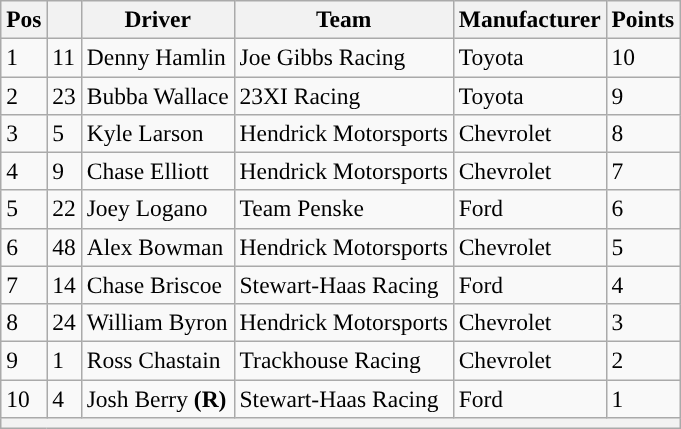<table class="wikitable" style="font-size:98%">
<tr>
<th>Pos</th>
<th></th>
<th>Driver</th>
<th>Team</th>
<th>Manufacturer</th>
<th>Points</th>
</tr>
<tr>
<td>1</td>
<td>11</td>
<td>Denny Hamlin</td>
<td>Joe Gibbs Racing</td>
<td>Toyota</td>
<td>10</td>
</tr>
<tr>
<td>2</td>
<td>23</td>
<td>Bubba Wallace</td>
<td>23XI Racing</td>
<td>Toyota</td>
<td>9</td>
</tr>
<tr>
<td>3</td>
<td>5</td>
<td>Kyle Larson</td>
<td>Hendrick Motorsports</td>
<td>Chevrolet</td>
<td>8</td>
</tr>
<tr>
<td>4</td>
<td>9</td>
<td>Chase Elliott</td>
<td>Hendrick Motorsports</td>
<td>Chevrolet</td>
<td>7</td>
</tr>
<tr>
<td>5</td>
<td>22</td>
<td>Joey Logano</td>
<td>Team Penske</td>
<td>Ford</td>
<td>6</td>
</tr>
<tr>
<td>6</td>
<td>48</td>
<td>Alex Bowman</td>
<td>Hendrick Motorsports</td>
<td>Chevrolet</td>
<td>5</td>
</tr>
<tr>
<td>7</td>
<td>14</td>
<td>Chase Briscoe</td>
<td>Stewart-Haas Racing</td>
<td>Ford</td>
<td>4</td>
</tr>
<tr>
<td>8</td>
<td>24</td>
<td>William Byron</td>
<td>Hendrick Motorsports</td>
<td>Chevrolet</td>
<td>3</td>
</tr>
<tr>
<td>9</td>
<td>1</td>
<td>Ross Chastain</td>
<td>Trackhouse Racing</td>
<td>Chevrolet</td>
<td>2</td>
</tr>
<tr>
<td>10</td>
<td>4</td>
<td>Josh Berry <strong>(R)</strong></td>
<td>Stewart-Haas Racing</td>
<td>Ford</td>
<td>1</td>
</tr>
<tr>
<th colspan="6"></th>
</tr>
</table>
